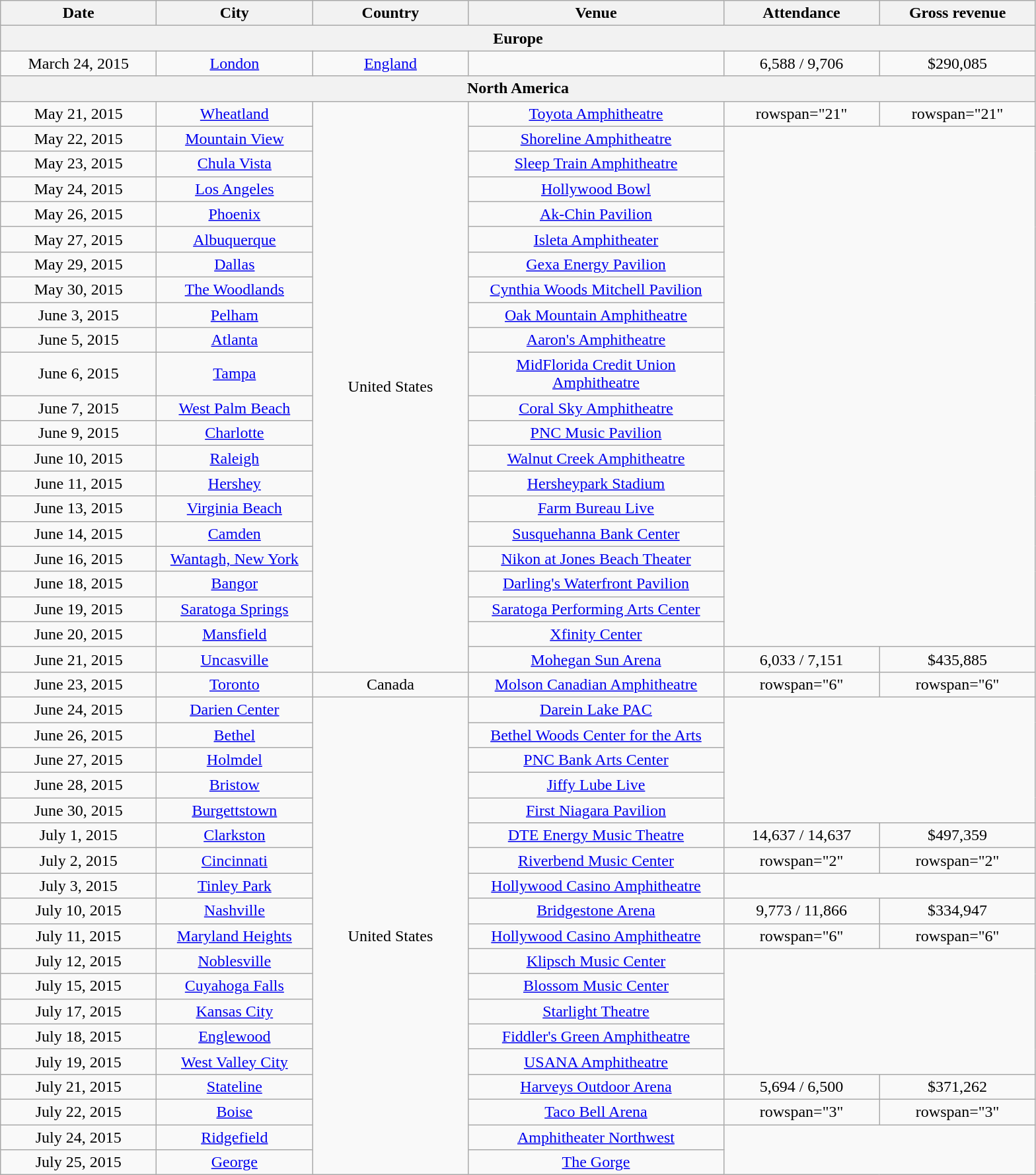<table class="wikitable" style="text-align:center;" class="wikitable collapsible collapsed">
<tr>
<th width="150">Date</th>
<th width="150">City</th>
<th width="150">Country</th>
<th width="250">Venue</th>
<th width="150">Attendance</th>
<th width="150">Gross revenue</th>
</tr>
<tr>
<th colspan="6">Europe</th>
</tr>
<tr>
<td>March 24, 2015</td>
<td><a href='#'>London</a></td>
<td><a href='#'>England</a></td>
<td></td>
<td>6,588 / 9,706</td>
<td>$290,085</td>
</tr>
<tr>
<th colspan="6">North America</th>
</tr>
<tr>
<td>May 21, 2015</td>
<td><a href='#'>Wheatland</a></td>
<td rowspan="22">United States</td>
<td><a href='#'>Toyota Amphitheatre</a></td>
<td>rowspan="21" </td>
<td>rowspan="21" </td>
</tr>
<tr>
<td>May 22, 2015</td>
<td><a href='#'>Mountain View</a></td>
<td><a href='#'>Shoreline Amphitheatre</a></td>
</tr>
<tr>
<td>May 23, 2015</td>
<td><a href='#'>Chula Vista</a></td>
<td><a href='#'>Sleep Train Amphitheatre</a></td>
</tr>
<tr>
<td>May 24, 2015</td>
<td><a href='#'>Los Angeles</a></td>
<td><a href='#'>Hollywood Bowl</a></td>
</tr>
<tr>
<td>May 26, 2015</td>
<td><a href='#'>Phoenix</a></td>
<td><a href='#'>Ak-Chin Pavilion</a></td>
</tr>
<tr>
<td>May 27, 2015</td>
<td><a href='#'>Albuquerque</a></td>
<td><a href='#'>Isleta Amphitheater</a></td>
</tr>
<tr>
<td>May 29, 2015</td>
<td><a href='#'>Dallas</a></td>
<td><a href='#'>Gexa Energy Pavilion</a></td>
</tr>
<tr>
<td>May 30, 2015</td>
<td><a href='#'>The Woodlands</a></td>
<td><a href='#'>Cynthia Woods Mitchell Pavilion</a></td>
</tr>
<tr>
<td>June 3, 2015</td>
<td><a href='#'>Pelham</a></td>
<td><a href='#'>Oak Mountain Amphitheatre</a></td>
</tr>
<tr>
<td>June 5, 2015</td>
<td><a href='#'>Atlanta</a></td>
<td><a href='#'>Aaron's Amphitheatre</a></td>
</tr>
<tr>
<td>June 6, 2015</td>
<td><a href='#'>Tampa</a></td>
<td><a href='#'>MidFlorida Credit Union Amphitheatre</a></td>
</tr>
<tr>
<td>June 7, 2015</td>
<td><a href='#'>West Palm Beach</a></td>
<td><a href='#'>Coral Sky Amphitheatre</a></td>
</tr>
<tr>
<td>June 9, 2015</td>
<td><a href='#'>Charlotte</a></td>
<td><a href='#'>PNC Music Pavilion</a></td>
</tr>
<tr>
<td>June 10, 2015</td>
<td><a href='#'>Raleigh</a></td>
<td><a href='#'>Walnut Creek Amphitheatre</a></td>
</tr>
<tr>
<td>June 11, 2015</td>
<td><a href='#'>Hershey</a></td>
<td><a href='#'>Hersheypark Stadium</a></td>
</tr>
<tr>
<td>June 13, 2015</td>
<td><a href='#'>Virginia Beach</a></td>
<td><a href='#'>Farm Bureau Live</a></td>
</tr>
<tr>
<td>June 14, 2015</td>
<td><a href='#'>Camden</a></td>
<td><a href='#'>Susquehanna Bank Center</a></td>
</tr>
<tr>
<td>June 16, 2015</td>
<td><a href='#'>Wantagh, New York</a></td>
<td><a href='#'>Nikon at Jones Beach Theater</a></td>
</tr>
<tr>
<td>June 18, 2015</td>
<td><a href='#'>Bangor</a></td>
<td><a href='#'>Darling's Waterfront Pavilion</a></td>
</tr>
<tr>
<td>June 19, 2015</td>
<td><a href='#'>Saratoga Springs</a></td>
<td><a href='#'>Saratoga Performing Arts Center</a></td>
</tr>
<tr>
<td>June 20, 2015</td>
<td><a href='#'>Mansfield</a></td>
<td><a href='#'>Xfinity Center</a></td>
</tr>
<tr>
<td>June 21, 2015</td>
<td><a href='#'>Uncasville</a></td>
<td><a href='#'>Mohegan Sun Arena</a></td>
<td>6,033 / 7,151</td>
<td>$435,885</td>
</tr>
<tr>
<td>June 23, 2015</td>
<td><a href='#'>Toronto</a></td>
<td>Canada</td>
<td><a href='#'>Molson Canadian Amphitheatre</a></td>
<td>rowspan="6" </td>
<td>rowspan="6" </td>
</tr>
<tr>
<td>June 24, 2015</td>
<td><a href='#'>Darien Center</a></td>
<td rowspan="19">United States</td>
<td><a href='#'>Darein Lake PAC</a></td>
</tr>
<tr>
<td>June 26, 2015</td>
<td><a href='#'>Bethel</a></td>
<td><a href='#'>Bethel Woods Center for the Arts</a></td>
</tr>
<tr>
<td>June 27, 2015</td>
<td><a href='#'>Holmdel</a></td>
<td><a href='#'>PNC Bank Arts Center</a></td>
</tr>
<tr>
<td>June 28, 2015</td>
<td><a href='#'>Bristow</a></td>
<td><a href='#'>Jiffy Lube Live</a></td>
</tr>
<tr>
<td>June 30, 2015</td>
<td><a href='#'>Burgettstown</a></td>
<td><a href='#'>First Niagara Pavilion</a></td>
</tr>
<tr>
<td>July 1, 2015</td>
<td><a href='#'>Clarkston</a></td>
<td><a href='#'>DTE Energy Music Theatre</a></td>
<td>14,637 / 14,637</td>
<td>$497,359</td>
</tr>
<tr>
<td>July 2, 2015</td>
<td><a href='#'>Cincinnati</a></td>
<td><a href='#'>Riverbend Music Center</a></td>
<td>rowspan="2" </td>
<td>rowspan="2" </td>
</tr>
<tr>
<td>July 3, 2015</td>
<td><a href='#'>Tinley Park</a></td>
<td><a href='#'>Hollywood Casino Amphitheatre</a></td>
</tr>
<tr>
<td>July 10, 2015</td>
<td><a href='#'>Nashville</a></td>
<td><a href='#'>Bridgestone Arena</a></td>
<td>9,773 / 11,866</td>
<td>$334,947</td>
</tr>
<tr>
<td>July 11, 2015</td>
<td><a href='#'>Maryland Heights</a></td>
<td><a href='#'>Hollywood Casino Amphitheatre</a></td>
<td>rowspan="6" </td>
<td>rowspan="6" </td>
</tr>
<tr>
<td>July 12, 2015</td>
<td><a href='#'>Noblesville</a></td>
<td><a href='#'>Klipsch Music Center</a></td>
</tr>
<tr>
<td>July 15, 2015</td>
<td><a href='#'>Cuyahoga Falls</a></td>
<td><a href='#'>Blossom Music Center</a></td>
</tr>
<tr>
<td>July 17, 2015</td>
<td><a href='#'>Kansas City</a></td>
<td><a href='#'>Starlight Theatre</a></td>
</tr>
<tr>
<td>July 18, 2015</td>
<td><a href='#'>Englewood</a></td>
<td><a href='#'>Fiddler's Green Amphitheatre</a></td>
</tr>
<tr>
<td>July 19, 2015</td>
<td><a href='#'>West Valley City</a></td>
<td><a href='#'>USANA Amphitheatre</a></td>
</tr>
<tr>
<td>July 21, 2015</td>
<td><a href='#'>Stateline</a></td>
<td><a href='#'>Harveys Outdoor Arena</a></td>
<td>5,694 / 6,500</td>
<td>$371,262</td>
</tr>
<tr>
<td>July 22, 2015</td>
<td><a href='#'>Boise</a></td>
<td><a href='#'>Taco Bell Arena</a></td>
<td>rowspan="3" </td>
<td>rowspan="3" </td>
</tr>
<tr>
<td>July 24, 2015</td>
<td><a href='#'>Ridgefield</a></td>
<td><a href='#'>Amphitheater Northwest</a></td>
</tr>
<tr>
<td>July 25, 2015</td>
<td><a href='#'>George</a></td>
<td><a href='#'>The Gorge</a></td>
</tr>
</table>
